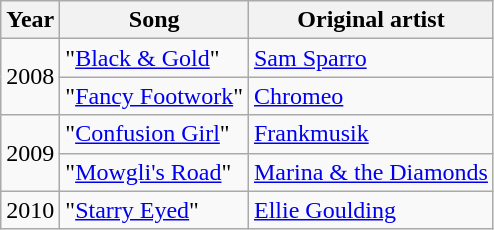<table class="wikitable">
<tr>
<th>Year</th>
<th>Song</th>
<th>Original artist</th>
</tr>
<tr>
<td rowspan="2">2008</td>
<td>"<a href='#'>Black & Gold</a>"</td>
<td><a href='#'>Sam Sparro</a></td>
</tr>
<tr>
<td>"<a href='#'>Fancy Footwork</a>"</td>
<td><a href='#'>Chromeo</a></td>
</tr>
<tr>
<td rowspan="2">2009</td>
<td>"<a href='#'>Confusion Girl</a>"</td>
<td><a href='#'>Frankmusik</a></td>
</tr>
<tr>
<td>"<a href='#'>Mowgli's Road</a>"</td>
<td><a href='#'>Marina & the Diamonds</a></td>
</tr>
<tr>
<td>2010</td>
<td>"<a href='#'>Starry Eyed</a>"</td>
<td><a href='#'>Ellie Goulding</a></td>
</tr>
</table>
